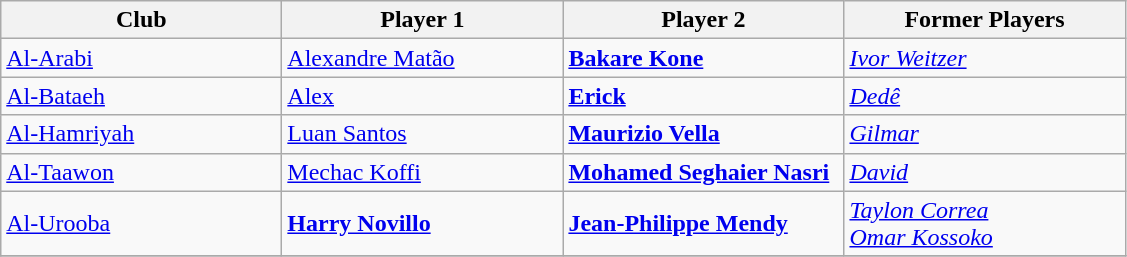<table class="wikitable">
<tr>
<th width="180">Club</th>
<th width="180">Player 1</th>
<th width="180">Player 2</th>
<th width="180">Former Players</th>
</tr>
<tr>
<td><a href='#'>Al-Arabi</a></td>
<td> <a href='#'>Alexandre Matão</a></td>
<td> <strong><a href='#'>Bakare Kone</a></strong></td>
<td> <em><a href='#'>Ivor Weitzer</a></em></td>
</tr>
<tr>
<td><a href='#'>Al-Bataeh</a></td>
<td> <a href='#'>Alex</a></td>
<td> <strong><a href='#'>Erick</a></strong></td>
<td> <em><a href='#'>Dedê</a></em></td>
</tr>
<tr>
<td><a href='#'>Al-Hamriyah</a></td>
<td> <a href='#'>Luan Santos</a></td>
<td> <strong><a href='#'>Maurizio Vella</a></strong></td>
<td> <em><a href='#'>Gilmar</a></em></td>
</tr>
<tr>
<td><a href='#'>Al-Taawon</a></td>
<td> <a href='#'>Mechac Koffi</a></td>
<td> <strong><a href='#'>Mohamed Seghaier Nasri</a></strong></td>
<td> <em><a href='#'>David</a></em></td>
</tr>
<tr>
<td><a href='#'>Al-Urooba</a></td>
<td> <strong><a href='#'>Harry Novillo</a></strong></td>
<td> <strong><a href='#'>Jean-Philippe Mendy</a></strong></td>
<td> <em><a href='#'>Taylon Correa</a></em> <br>  <em><a href='#'>Omar Kossoko</a></em></td>
</tr>
<tr>
</tr>
</table>
